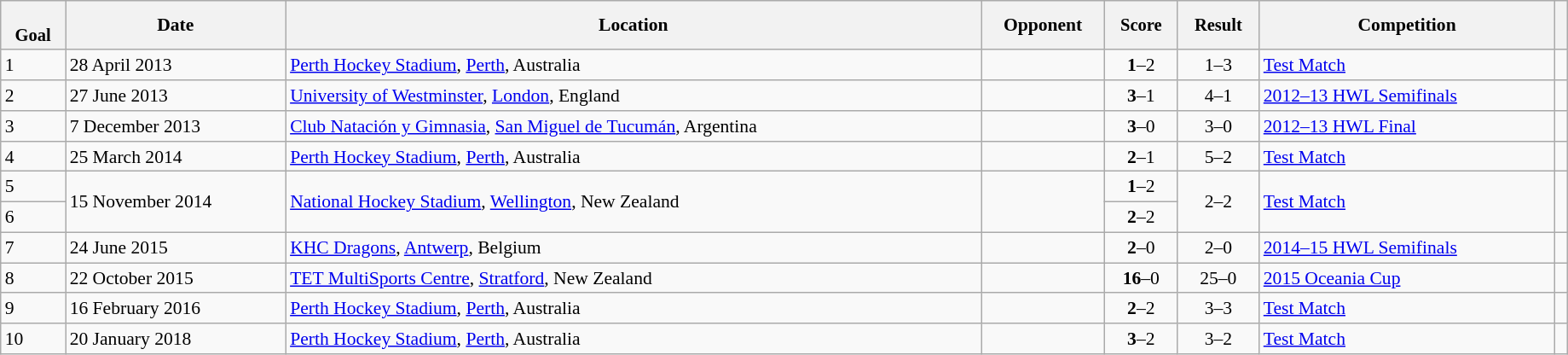<table class="wikitable sortable" style="font-size:90%" width=97%>
<tr>
<th style="font-size:95%;" data-sort-type=number><br>Goal</th>
<th align=center>Date</th>
<th>Location</th>
<th width=90>Opponent</th>
<th data-sort-type="number" style="font-size:95%">Score</th>
<th data-sort-type="number" style="font-size:95%">Result</th>
<th>Competition</th>
<th></th>
</tr>
<tr>
<td>1</td>
<td>28 April 2013</td>
<td><a href='#'>Perth Hockey Stadium</a>, <a href='#'>Perth</a>, Australia</td>
<td></td>
<td align="center"><strong>1</strong>–2</td>
<td align="center">1–3</td>
<td><a href='#'>Test Match</a></td>
<td></td>
</tr>
<tr>
<td>2</td>
<td>27 June 2013</td>
<td><a href='#'>University of Westminster</a>, <a href='#'>London</a>, England</td>
<td></td>
<td align="center"><strong>3</strong>–1</td>
<td align="center">4–1</td>
<td><a href='#'>2012–13 HWL Semifinals</a></td>
<td></td>
</tr>
<tr>
<td>3</td>
<td>7 December 2013</td>
<td><a href='#'>Club Natación y Gimnasia</a>, <a href='#'>San Miguel de Tucumán</a>, Argentina</td>
<td></td>
<td align="center"><strong>3</strong>–0</td>
<td align="center">3–0</td>
<td><a href='#'>2012–13 HWL Final</a></td>
<td></td>
</tr>
<tr>
<td>4</td>
<td>25 March 2014</td>
<td><a href='#'>Perth Hockey Stadium</a>, <a href='#'>Perth</a>, Australia</td>
<td></td>
<td align="center"><strong>2</strong>–1</td>
<td align="center">5–2</td>
<td><a href='#'>Test Match</a></td>
<td></td>
</tr>
<tr>
<td>5</td>
<td rowspan=2>15 November 2014</td>
<td rowspan=2><a href='#'>National Hockey Stadium</a>, <a href='#'>Wellington</a>, New Zealand</td>
<td rowspan=2></td>
<td align="center"><strong>1</strong>–2</td>
<td rowspan=2; align=center>2–2</td>
<td rowspan=2><a href='#'>Test Match</a></td>
<td rowspan=2></td>
</tr>
<tr>
<td>6</td>
<td align="center"><strong>2</strong>–2</td>
</tr>
<tr>
<td>7</td>
<td>24 June 2015</td>
<td><a href='#'>KHC Dragons</a>, <a href='#'>Antwerp</a>, Belgium</td>
<td></td>
<td align="center"><strong>2</strong>–0</td>
<td align="center">2–0</td>
<td><a href='#'>2014–15 HWL Semifinals</a></td>
<td></td>
</tr>
<tr>
<td>8</td>
<td>22 October 2015</td>
<td><a href='#'>TET MultiSports Centre</a>, <a href='#'>Stratford</a>, New Zealand</td>
<td></td>
<td align="center"><strong>16</strong>–0</td>
<td align="center">25–0</td>
<td><a href='#'>2015 Oceania Cup</a></td>
<td></td>
</tr>
<tr>
<td>9</td>
<td>16 February 2016</td>
<td><a href='#'>Perth Hockey Stadium</a>, <a href='#'>Perth</a>, Australia</td>
<td></td>
<td align="center"><strong>2</strong>–2</td>
<td align="center">3–3</td>
<td><a href='#'>Test Match</a></td>
<td></td>
</tr>
<tr>
<td>10</td>
<td>20 January 2018</td>
<td><a href='#'>Perth Hockey Stadium</a>, <a href='#'>Perth</a>, Australia</td>
<td></td>
<td align="center"><strong>3</strong>–2</td>
<td align="center">3–2</td>
<td><a href='#'>Test Match</a></td>
<td></td>
</tr>
</table>
